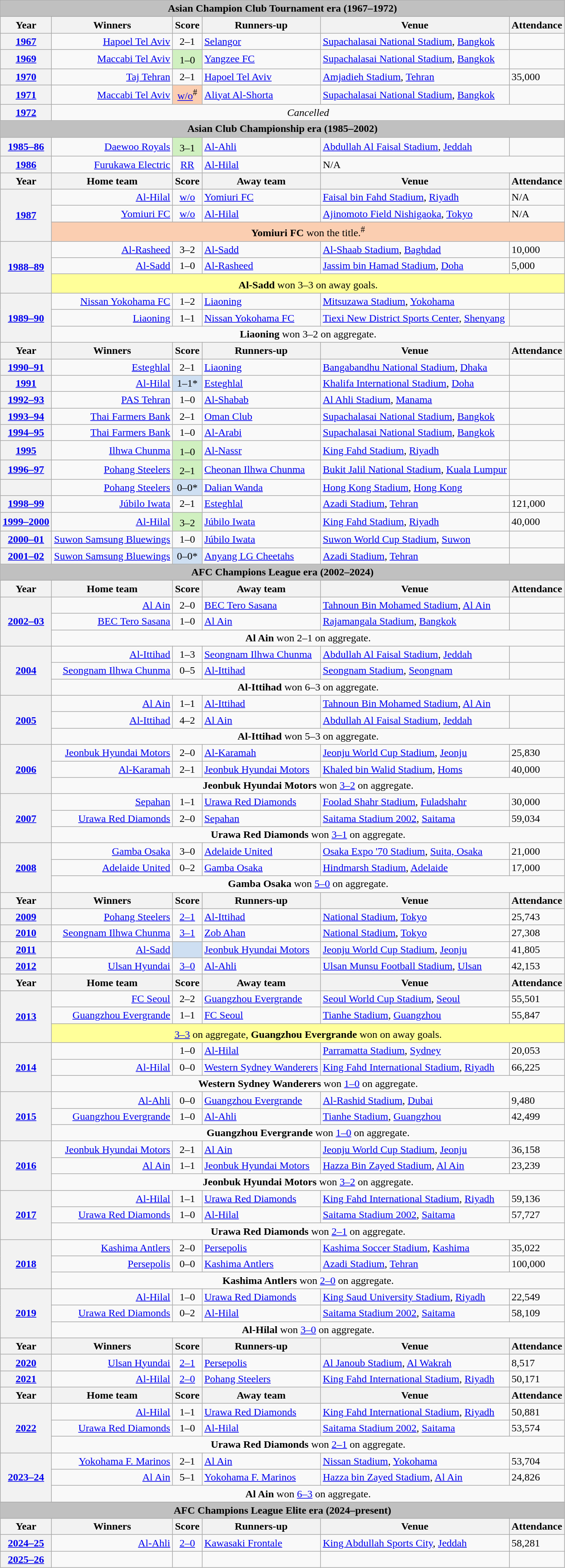<table class="wikitable plainrowheaders">
<tr>
<td colspan="6" align="center" bgcolor="#C0C0C0"><strong>Asian Champion Club Tournament era (1967–1972)</strong></td>
</tr>
<tr>
<th scope="col">Year</th>
<th scope="col">Winners</th>
<th scope="col">Score</th>
<th scope="col">Runners-up</th>
<th scope="col">Venue</th>
<th scope="col">Attendance</th>
</tr>
<tr>
<th scope="row" style="text-align:center"><a href='#'>1967</a></th>
<td align=right><a href='#'>Hapoel Tel Aviv</a> </td>
<td align=center>2–1</td>
<td> <a href='#'>Selangor</a></td>
<td><a href='#'>Supachalasai National Stadium</a>, <a href='#'>Bangkok</a></td>
<td></td>
</tr>
<tr>
<th scope="row" style="text-align:center"><a href='#'>1969</a></th>
<td align=right><a href='#'>Maccabi Tel Aviv</a> </td>
<td align=center bgcolor=D0F0C0>1–0<sup></sup></td>
<td> <a href='#'>Yangzee FC</a></td>
<td><a href='#'>Supachalasai National Stadium</a>, <a href='#'>Bangkok</a></td>
<td></td>
</tr>
<tr>
<th scope="row" style="text-align:center"><a href='#'>1970</a></th>
<td align=right><a href='#'>Taj Tehran</a> </td>
<td align=center>2–1</td>
<td> <a href='#'>Hapoel Tel Aviv</a></td>
<td><a href='#'>Amjadieh Stadium</a>, <a href='#'>Tehran</a></td>
<td>35,000</td>
</tr>
<tr>
<th scope="row" style="text-align:center"><a href='#'>1971</a></th>
<td align=right><a href='#'>Maccabi Tel Aviv</a> </td>
<td align=center bgcolor=#FBCEB1><a href='#'>w/o</a><sup>#</sup></td>
<td> <a href='#'>Aliyat Al-Shorta</a></td>
<td><a href='#'>Supachalasai National Stadium</a>, <a href='#'>Bangkok</a></td>
<td></td>
</tr>
<tr>
<th scope="row" style="text-align:center"><a href='#'>1972</a></th>
<td colspan=5 style="text-align:center;"><em>Cancelled</em></td>
</tr>
<tr>
<td colspan="6" align="center" bgcolor="#C0C0C0"><strong>Asian Club Championship era (1985–2002)</strong></td>
</tr>
<tr>
<th scope="row" style="text-align:center"><a href='#'>1985–86</a></th>
<td align=right><a href='#'>Daewoo Royals</a> </td>
<td align=center bgcolor=D0F0C0>3–1<sup></sup></td>
<td> <a href='#'>Al-Ahli</a></td>
<td><a href='#'>Abdullah Al Faisal Stadium</a>, <a href='#'>Jeddah</a></td>
<td></td>
</tr>
<tr>
<th scope="row" style="text-align:center"><a href='#'>1986</a></th>
<td align=right><a href='#'>Furukawa Electric</a> </td>
<td align=center><a href='#'>RR</a></td>
<td> <a href='#'>Al-Hilal</a></td>
<td colspan=2>N/A</td>
</tr>
<tr>
<th scope="col">Year</th>
<th scope="col">Home team</th>
<th scope="col">Score</th>
<th scope="col">Away team</th>
<th scope="col">Venue</th>
<th scope="col">Attendance</th>
</tr>
<tr>
<th scope=row rowspan=3 style=text-align:center><a href='#'>1987</a></th>
<td align=right><a href='#'>Al-Hilal</a> </td>
<td align=center><a href='#'>w/o</a></td>
<td> <a href='#'>Yomiuri FC</a></td>
<td><a href='#'>Faisal bin Fahd Stadium</a>, <a href='#'>Riyadh</a></td>
<td>N/A</td>
</tr>
<tr>
<td align=right><a href='#'>Yomiuri FC</a> </td>
<td align=center><a href='#'>w/o</a></td>
<td> <a href='#'>Al-Hilal</a></td>
<td><a href='#'>Ajinomoto Field Nishigaoka</a>, <a href='#'>Tokyo</a></td>
<td>N/A</td>
</tr>
<tr>
<td colspan="5" align="center" bgcolor="#FBCEB1"><strong>Yomiuri FC</strong> won the title.<sup>#</sup></td>
</tr>
<tr>
<th scope=row rowspan=3 style=text-align:center><a href='#'>1988–89</a></th>
<td align=right><a href='#'>Al-Rasheed</a> </td>
<td align=center>3–2</td>
<td> <a href='#'>Al-Sadd</a></td>
<td><a href='#'>Al-Shaab Stadium</a>, <a href='#'>Baghdad</a></td>
<td>10,000</td>
</tr>
<tr>
<td align=right><a href='#'>Al-Sadd</a> </td>
<td align=center>1–0</td>
<td> <a href='#'>Al-Rasheed</a></td>
<td><a href='#'>Jassim bin Hamad Stadium</a>, <a href='#'>Doha</a></td>
<td>5,000</td>
</tr>
<tr>
<td colspan="5" align="center" bgcolor="#ffff99"><strong>Al-Sadd</strong> won 3–3 on away goals.<sup></sup></td>
</tr>
<tr>
<th scope=row rowspan=3 style=text-align:center><a href='#'>1989–90</a></th>
<td align=right><a href='#'>Nissan Yokohama FC</a> </td>
<td align=center>1–2</td>
<td> <a href='#'>Liaoning</a></td>
<td><a href='#'>Mitsuzawa Stadium</a>, <a href='#'>Yokohama</a></td>
<td></td>
</tr>
<tr>
<td align=right><a href='#'>Liaoning</a> </td>
<td align=center>1–1</td>
<td> <a href='#'>Nissan Yokohama FC</a></td>
<td><a href='#'>Tiexi New District Sports Center</a>, <a href='#'>Shenyang</a></td>
<td></td>
</tr>
<tr>
<td colspan="5" align="center"><strong>Liaoning</strong> won 3–2 on aggregate.</td>
</tr>
<tr>
<th scope="col">Year</th>
<th scope="col">Winners</th>
<th scope="col">Score</th>
<th scope="col">Runners-up</th>
<th scope="col">Venue</th>
<th scope="col">Attendance</th>
</tr>
<tr>
<th scope="row" style="text-align:center"><a href='#'>1990–91</a></th>
<td align=right><a href='#'>Esteghlal</a> </td>
<td align=center>2–1</td>
<td> <a href='#'>Liaoning</a></td>
<td><a href='#'>Bangabandhu National Stadium</a>, <a href='#'>Dhaka</a></td>
<td></td>
</tr>
<tr>
<th scope="row" style="text-align:center"><a href='#'>1991</a></th>
<td align=right><a href='#'>Al-Hilal</a> </td>
<td align=center bgcolor=cedff2>1–1*</td>
<td> <a href='#'>Esteghlal</a></td>
<td><a href='#'>Khalifa International Stadium</a>, <a href='#'>Doha</a></td>
<td></td>
</tr>
<tr>
<th scope="row" style="text-align:center"><a href='#'>1992–93</a></th>
<td align=right><a href='#'>PAS Tehran</a> </td>
<td align=center>1–0</td>
<td> <a href='#'>Al-Shabab</a></td>
<td><a href='#'>Al Ahli Stadium</a>, <a href='#'>Manama</a></td>
<td></td>
</tr>
<tr>
<th scope="row" style="text-align:center"><a href='#'>1993–94</a></th>
<td align=right><a href='#'>Thai Farmers Bank</a> </td>
<td align=center>2–1</td>
<td> <a href='#'>Oman Club</a></td>
<td><a href='#'>Supachalasai National Stadium</a>, <a href='#'>Bangkok</a></td>
<td></td>
</tr>
<tr>
<th scope="row" style="text-align:center"><a href='#'>1994–95</a></th>
<td align=right><a href='#'>Thai Farmers Bank</a> </td>
<td align=center>1–0</td>
<td> <a href='#'>Al-Arabi</a></td>
<td><a href='#'>Supachalasai National Stadium</a>, <a href='#'>Bangkok</a></td>
<td></td>
</tr>
<tr>
<th scope="row" style="text-align:center"><a href='#'>1995</a></th>
<td align=right><a href='#'>Ilhwa Chunma</a> </td>
<td align=center bgcolor=D0F0C0>1–0<sup></sup></td>
<td> <a href='#'>Al-Nassr</a></td>
<td><a href='#'>King Fahd Stadium</a>, <a href='#'>Riyadh</a></td>
<td></td>
</tr>
<tr>
<th scope="row" style="text-align:center"><a href='#'>1996–97</a></th>
<td align=right><a href='#'>Pohang Steelers</a> </td>
<td align=center bgcolor=D0F0C0>2–1<sup></sup></td>
<td> <a href='#'>Cheonan Ilhwa Chunma</a></td>
<td><a href='#'>Bukit Jalil National Stadium</a>, <a href='#'>Kuala Lumpur</a></td>
<td></td>
</tr>
<tr>
<th scope="row" style="text-align:center"></th>
<td align=right><a href='#'>Pohang Steelers</a> </td>
<td align=center bgcolor=cedff2>0–0*</td>
<td> <a href='#'>Dalian Wanda</a></td>
<td><a href='#'>Hong Kong Stadium</a>, <a href='#'>Hong Kong</a></td>
<td></td>
</tr>
<tr>
<th scope="row" style="text-align:center"><a href='#'>1998–99</a></th>
<td align=right><a href='#'>Júbilo Iwata</a> </td>
<td align=center>2–1</td>
<td> <a href='#'>Esteghlal</a></td>
<td><a href='#'>Azadi Stadium</a>, <a href='#'>Tehran</a></td>
<td>121,000</td>
</tr>
<tr>
<th scope="row" style="text-align:center"><a href='#'>1999–2000</a></th>
<td align=right><a href='#'>Al-Hilal</a> </td>
<td align=center bgcolor=D0F0C0>3–2<sup></sup></td>
<td> <a href='#'>Júbilo Iwata</a></td>
<td><a href='#'>King Fahd Stadium</a>, <a href='#'>Riyadh</a></td>
<td>40,000</td>
</tr>
<tr>
<th scope="row" style="text-align:center"><a href='#'>2000–01</a></th>
<td align=right><a href='#'>Suwon Samsung Bluewings</a> </td>
<td align=center>1–0</td>
<td> <a href='#'>Júbilo Iwata</a></td>
<td><a href='#'>Suwon World Cup Stadium</a>, <a href='#'>Suwon</a></td>
<td></td>
</tr>
<tr>
<th scope="row" style="text-align:center"><a href='#'>2001–02</a></th>
<td align=right><a href='#'>Suwon Samsung Bluewings</a> </td>
<td align=center bgcolor=cedff2>0–0*</td>
<td> <a href='#'>Anyang LG Cheetahs</a></td>
<td><a href='#'>Azadi Stadium</a>, <a href='#'>Tehran</a></td>
<td></td>
</tr>
<tr>
<td colspan="6" align="center" bgcolor="#C0C0C0"><strong>AFC Champions League era (2002–2024)</strong></td>
</tr>
<tr>
<th scope="col">Year</th>
<th scope="col">Home team</th>
<th scope="col">Score</th>
<th scope="col">Away team</th>
<th scope="col">Venue</th>
<th scope="col">Attendance</th>
</tr>
<tr>
<th scope=row rowspan=3 style=text-align:center><a href='#'>2002–03</a></th>
<td align=right><a href='#'>Al Ain</a> </td>
<td align=center>2–0</td>
<td> <a href='#'>BEC Tero Sasana</a></td>
<td><a href='#'>Tahnoun Bin Mohamed Stadium</a>, <a href='#'>Al Ain</a></td>
<td></td>
</tr>
<tr>
<td align=right><a href='#'>BEC Tero Sasana</a> </td>
<td align=center>1–0</td>
<td> <a href='#'>Al Ain</a></td>
<td><a href='#'>Rajamangala Stadium</a>, <a href='#'>Bangkok</a></td>
<td></td>
</tr>
<tr>
<td colspan="5" align="center"><strong>Al Ain</strong> won 2–1 on aggregate.</td>
</tr>
<tr>
<th scope=row rowspan=3 style=text-align:center><a href='#'>2004</a></th>
<td align=right><a href='#'>Al-Ittihad</a> </td>
<td align=center>1–3</td>
<td> <a href='#'>Seongnam Ilhwa Chunma</a></td>
<td><a href='#'>Abdullah Al Faisal Stadium</a>, <a href='#'>Jeddah</a></td>
<td></td>
</tr>
<tr>
<td align=right><a href='#'>Seongnam Ilhwa Chunma</a> </td>
<td align=center>0–5</td>
<td> <a href='#'>Al-Ittihad</a></td>
<td><a href='#'>Seongnam Stadium</a>, <a href='#'>Seongnam</a></td>
<td></td>
</tr>
<tr>
<td colspan="5" align="center"><strong>Al-Ittihad</strong> won 6–3 on aggregate.</td>
</tr>
<tr>
<th scope=row rowspan=3 style=text-align:center><a href='#'>2005</a></th>
<td align=right><a href='#'>Al Ain</a> </td>
<td align=center>1–1</td>
<td> <a href='#'>Al-Ittihad</a></td>
<td><a href='#'>Tahnoun Bin Mohamed Stadium</a>, <a href='#'>Al Ain</a></td>
<td></td>
</tr>
<tr>
<td align=right><a href='#'>Al-Ittihad</a> </td>
<td align=center>4–2</td>
<td> <a href='#'>Al Ain</a></td>
<td><a href='#'>Abdullah Al Faisal Stadium</a>, <a href='#'>Jeddah</a></td>
<td></td>
</tr>
<tr>
<td colspan="5" align="center"><strong>Al-Ittihad</strong> won 5–3 on aggregate.</td>
</tr>
<tr>
<th scope=row rowspan=3 style=text-align:center><a href='#'>2006</a></th>
<td align=right><a href='#'>Jeonbuk Hyundai Motors</a> </td>
<td align=center>2–0</td>
<td> <a href='#'>Al-Karamah</a></td>
<td><a href='#'>Jeonju World Cup Stadium</a>, <a href='#'>Jeonju</a></td>
<td>25,830</td>
</tr>
<tr>
<td align=right><a href='#'>Al-Karamah</a> </td>
<td align=center>2–1</td>
<td> <a href='#'>Jeonbuk Hyundai Motors</a></td>
<td><a href='#'>Khaled bin Walid Stadium</a>, <a href='#'>Homs</a></td>
<td>40,000</td>
</tr>
<tr>
<td colspan="5" align="center"><strong>Jeonbuk Hyundai Motors</strong> won <a href='#'>3–2</a> on aggregate.</td>
</tr>
<tr>
<th scope=row rowspan=3 style=text-align:center><a href='#'>2007</a></th>
<td align=right><a href='#'>Sepahan</a> </td>
<td align=center>1–1</td>
<td> <a href='#'>Urawa Red Diamonds</a></td>
<td><a href='#'>Foolad Shahr Stadium</a>, <a href='#'>Fuladshahr</a></td>
<td>30,000</td>
</tr>
<tr>
<td align=right><a href='#'>Urawa Red Diamonds</a> </td>
<td align=center>2–0</td>
<td> <a href='#'>Sepahan</a></td>
<td><a href='#'>Saitama Stadium 2002</a>, <a href='#'>Saitama</a></td>
<td>59,034</td>
</tr>
<tr>
<td colspan="5" align="center"><strong>Urawa Red Diamonds</strong> won <a href='#'>3–1</a> on aggregate.</td>
</tr>
<tr>
<th scope=row rowspan=3 style=text-align:center><a href='#'>2008</a></th>
<td align=right><a href='#'>Gamba Osaka</a> </td>
<td align=center>3–0</td>
<td> <a href='#'>Adelaide United</a></td>
<td><a href='#'>Osaka Expo '70 Stadium</a>, <a href='#'>Suita, Osaka</a></td>
<td>21,000</td>
</tr>
<tr>
<td align=right><a href='#'>Adelaide United</a> </td>
<td align=center>0–2</td>
<td> <a href='#'>Gamba Osaka</a></td>
<td><a href='#'>Hindmarsh Stadium</a>, <a href='#'>Adelaide</a></td>
<td>17,000</td>
</tr>
<tr>
<td colspan="5" align="center"><strong>Gamba Osaka</strong> won <a href='#'>5–0</a> on aggregate.</td>
</tr>
<tr>
<th scope="col">Year</th>
<th scope="col">Winners</th>
<th scope="col">Score</th>
<th scope="col">Runners-up</th>
<th scope="col">Venue</th>
<th scope="col">Attendance</th>
</tr>
<tr>
<th scope="row" style="text-align:center"><a href='#'>2009</a></th>
<td align=right><a href='#'>Pohang Steelers</a> </td>
<td align=center><a href='#'>2–1</a></td>
<td> <a href='#'>Al-Ittihad</a></td>
<td><a href='#'>National Stadium</a>, <a href='#'>Tokyo</a></td>
<td>25,743</td>
</tr>
<tr>
<th scope="row" style="text-align:center"><a href='#'>2010</a></th>
<td align=right><a href='#'>Seongnam Ilhwa Chunma</a> </td>
<td align=center><a href='#'>3–1</a></td>
<td> <a href='#'>Zob Ahan</a></td>
<td><a href='#'>National Stadium</a>, <a href='#'>Tokyo</a></td>
<td>27,308</td>
</tr>
<tr>
<th scope="row" style="text-align:center"><a href='#'>2011</a></th>
<td align=right><a href='#'>Al-Sadd</a> </td>
<td align=center bgcolor=cedff2></td>
<td> <a href='#'>Jeonbuk Hyundai Motors</a></td>
<td><a href='#'>Jeonju World Cup Stadium</a>, <a href='#'>Jeonju</a></td>
<td>41,805</td>
</tr>
<tr>
<th scope="row" style="text-align:center"><a href='#'>2012</a></th>
<td align=right><a href='#'>Ulsan Hyundai</a> </td>
<td align=center><a href='#'>3–0</a></td>
<td> <a href='#'>Al-Ahli</a></td>
<td><a href='#'>Ulsan Munsu Football Stadium</a>, <a href='#'>Ulsan</a></td>
<td>42,153</td>
</tr>
<tr>
<th scope="col">Year</th>
<th scope="col">Home team</th>
<th scope="col">Score</th>
<th scope="col">Away team</th>
<th scope="col">Venue</th>
<th scope="col">Attendance</th>
</tr>
<tr>
<th scope=row rowspan=3 style=text-align:center><a href='#'>2013</a></th>
<td align=right><a href='#'>FC Seoul</a> </td>
<td align=center>2–2</td>
<td> <a href='#'>Guangzhou Evergrande</a></td>
<td><a href='#'>Seoul World Cup Stadium</a>, <a href='#'>Seoul</a></td>
<td>55,501</td>
</tr>
<tr>
<td align=right><a href='#'>Guangzhou Evergrande</a> </td>
<td align=center>1–1</td>
<td> <a href='#'>FC Seoul</a></td>
<td><a href='#'>Tianhe Stadium</a>, <a href='#'>Guangzhou</a></td>
<td>55,847</td>
</tr>
<tr>
<td colspan="5" align="center" bgcolor="#ffff99"><a href='#'>3–3</a> on aggregate, <strong>Guangzhou Evergrande</strong> won on away goals.<sup></sup></td>
</tr>
<tr>
<th scope=row rowspan=3 style=text-align:center><a href='#'>2014</a></th>
<td align=right></td>
<td align=center>1–0</td>
<td> <a href='#'>Al-Hilal</a></td>
<td><a href='#'>Parramatta Stadium</a>, <a href='#'>Sydney</a></td>
<td>20,053</td>
</tr>
<tr>
<td align=right><a href='#'>Al-Hilal</a> </td>
<td align=center>0–0</td>
<td> <a href='#'>Western Sydney Wanderers</a></td>
<td><a href='#'>King Fahd International Stadium</a>, <a href='#'>Riyadh</a></td>
<td>66,225</td>
</tr>
<tr>
<td colspan="5" align="center"><strong>Western Sydney Wanderers</strong> won <a href='#'>1–0</a> on aggregate.</td>
</tr>
<tr>
<th scope=row rowspan=3 style=text-align:center><a href='#'>2015</a></th>
<td align=right><a href='#'>Al-Ahli</a> </td>
<td align=center>0–0</td>
<td> <a href='#'>Guangzhou Evergrande</a></td>
<td><a href='#'>Al-Rashid Stadium</a>, <a href='#'>Dubai</a></td>
<td>9,480</td>
</tr>
<tr>
<td align=right><a href='#'>Guangzhou Evergrande</a>  </td>
<td align=center>1–0</td>
<td> <a href='#'>Al-Ahli</a></td>
<td><a href='#'>Tianhe Stadium</a>, <a href='#'>Guangzhou</a></td>
<td>42,499</td>
</tr>
<tr>
<td colspan="5" align="center"><strong>Guangzhou Evergrande</strong> won <a href='#'>1–0</a> on aggregate.</td>
</tr>
<tr>
<th scope=row rowspan=3 style=text-align:center><a href='#'>2016</a></th>
<td align=right><a href='#'>Jeonbuk Hyundai Motors</a> </td>
<td align=center>2–1</td>
<td> <a href='#'>Al Ain</a></td>
<td><a href='#'>Jeonju World Cup Stadium</a>, <a href='#'>Jeonju</a></td>
<td>36,158</td>
</tr>
<tr>
<td align=right><a href='#'>Al Ain</a> </td>
<td align=center>1–1</td>
<td> <a href='#'>Jeonbuk Hyundai Motors</a></td>
<td><a href='#'>Hazza Bin Zayed Stadium</a>, <a href='#'>Al Ain</a></td>
<td>23,239</td>
</tr>
<tr>
<td colspan="5" align="center"><strong>Jeonbuk Hyundai Motors</strong> won <a href='#'>3–2</a> on aggregate.</td>
</tr>
<tr>
<th scope=row rowspan=3 style=text-align:center><a href='#'>2017</a></th>
<td align=right><a href='#'>Al-Hilal</a> </td>
<td align=center>1–1</td>
<td> <a href='#'>Urawa Red Diamonds</a></td>
<td><a href='#'>King Fahd International Stadium</a>, <a href='#'>Riyadh</a></td>
<td>59,136</td>
</tr>
<tr>
<td align=right><a href='#'>Urawa Red Diamonds</a> </td>
<td align=center>1–0</td>
<td> <a href='#'>Al-Hilal</a></td>
<td><a href='#'>Saitama Stadium 2002</a>, <a href='#'>Saitama</a></td>
<td>57,727</td>
</tr>
<tr>
<td colspan="5" align="center"><strong>Urawa Red Diamonds</strong> won <a href='#'>2–1</a> on aggregate.</td>
</tr>
<tr>
<th scope=row rowspan=3 style=text-align:center><a href='#'>2018</a></th>
<td align=right><a href='#'>Kashima Antlers</a> </td>
<td align=center>2–0</td>
<td> <a href='#'>Persepolis</a></td>
<td><a href='#'>Kashima Soccer Stadium</a>, <a href='#'>Kashima</a></td>
<td>35,022</td>
</tr>
<tr>
<td align=right><a href='#'>Persepolis</a> </td>
<td align=center>0–0</td>
<td> <a href='#'>Kashima Antlers</a></td>
<td><a href='#'>Azadi Stadium</a>, <a href='#'>Tehran</a></td>
<td>100,000</td>
</tr>
<tr>
<td colspan="5" align="center"><strong>Kashima Antlers</strong> won <a href='#'>2–0</a> on aggregate.</td>
</tr>
<tr>
<th scope=row rowspan=3 style=text-align:center><a href='#'>2019</a></th>
<td align=right><a href='#'>Al-Hilal</a> </td>
<td align=center>1–0</td>
<td> <a href='#'>Urawa Red Diamonds</a></td>
<td><a href='#'>King Saud University Stadium</a>, <a href='#'>Riyadh</a></td>
<td>22,549</td>
</tr>
<tr>
<td align=right><a href='#'>Urawa Red Diamonds</a> </td>
<td align=center>0–2</td>
<td> <a href='#'>Al-Hilal</a></td>
<td><a href='#'>Saitama Stadium 2002</a>, <a href='#'>Saitama</a></td>
<td>58,109</td>
</tr>
<tr>
<td colspan="5" align="center"><strong>Al-Hilal</strong> won <a href='#'>3–0</a> on aggregate.</td>
</tr>
<tr>
<th scope="col">Year</th>
<th scope="col">Winners</th>
<th scope="col">Score</th>
<th scope="col">Runners-up</th>
<th scope="col">Venue</th>
<th scope="col">Attendance</th>
</tr>
<tr>
<th scope="row" style="text-align:center"><a href='#'>2020</a></th>
<td align=right><a href='#'>Ulsan Hyundai</a> </td>
<td align=center><a href='#'>2–1</a></td>
<td> <a href='#'>Persepolis</a></td>
<td><a href='#'>Al Janoub Stadium</a>, <a href='#'>Al Wakrah</a></td>
<td>8,517</td>
</tr>
<tr>
<th scope="row" style="text-align:center"><a href='#'>2021</a></th>
<td align=right><a href='#'>Al-Hilal</a> </td>
<td align=center><a href='#'>2–0</a></td>
<td> <a href='#'>Pohang Steelers</a></td>
<td><a href='#'>King Fahd International Stadium</a>, <a href='#'>Riyadh</a></td>
<td>50,171</td>
</tr>
<tr class="sortbottom">
<th scope="col">Year</th>
<th scope="col">Home team</th>
<th scope="col">Score</th>
<th scope="col">Away team</th>
<th scope="col">Venue</th>
<th scope="col">Attendance</th>
</tr>
<tr>
<th scope=row rowspan=3 style=text-align:center><a href='#'>2022</a></th>
<td align=right><a href='#'>Al-Hilal</a> </td>
<td align=center>1–1</td>
<td> <a href='#'>Urawa Red Diamonds</a></td>
<td><a href='#'>King Fahd International Stadium</a>, <a href='#'>Riyadh</a></td>
<td>50,881</td>
</tr>
<tr>
<td align=right><a href='#'>Urawa Red Diamonds</a> </td>
<td align=center>1–0</td>
<td> <a href='#'>Al-Hilal</a></td>
<td><a href='#'>Saitama Stadium 2002</a>, <a href='#'>Saitama</a></td>
<td>53,574</td>
</tr>
<tr>
<td colspan="5" align="center"><strong>Urawa Red Diamonds</strong> won <a href='#'>2–1</a> on aggregate.</td>
</tr>
<tr>
<th scope=row rowspan=3 style=text-align:center><a href='#'>2023–24</a></th>
<td align=right><a href='#'>Yokohama F. Marinos</a> </td>
<td align=center>2–1</td>
<td> <a href='#'>Al Ain</a></td>
<td><a href='#'>Nissan Stadium</a>, <a href='#'>Yokohama</a></td>
<td>53,704</td>
</tr>
<tr>
<td align=right><a href='#'>Al Ain</a> </td>
<td align=center>5–1</td>
<td> <a href='#'>Yokohama F. Marinos</a></td>
<td><a href='#'>Hazza bin Zayed Stadium</a>, <a href='#'>Al Ain</a></td>
<td>24,826</td>
</tr>
<tr>
<td colspan="5" align="center"><strong>Al Ain</strong> won <a href='#'>6–3</a> on aggregate.</td>
</tr>
<tr>
<td colspan="6" align="center" bgcolor="#C0C0C0"><strong>AFC Champions League Elite era (2024–present)</strong></td>
</tr>
<tr>
<th scope="col">Year</th>
<th scope="col">Winners</th>
<th scope="col">Score</th>
<th scope="col">Runners-up</th>
<th scope="col">Venue</th>
<th scope="col">Attendance</th>
</tr>
<tr>
<th scope="row" style="text-align:center"><a href='#'>2024–25</a></th>
<td align=right><a href='#'>Al-Ahli</a> </td>
<td align=center><a href='#'>2–0</a></td>
<td> <a href='#'>Kawasaki Frontale</a></td>
<td><a href='#'>King Abdullah Sports City</a>, <a href='#'>Jeddah</a></td>
<td>58,281</td>
</tr>
<tr>
<th scope="row" style="text-align:center"><a href='#'>2025–26</a></th>
<td align=right></td>
<td align=center></td>
<td></td>
<td></td>
<td></td>
</tr>
</table>
